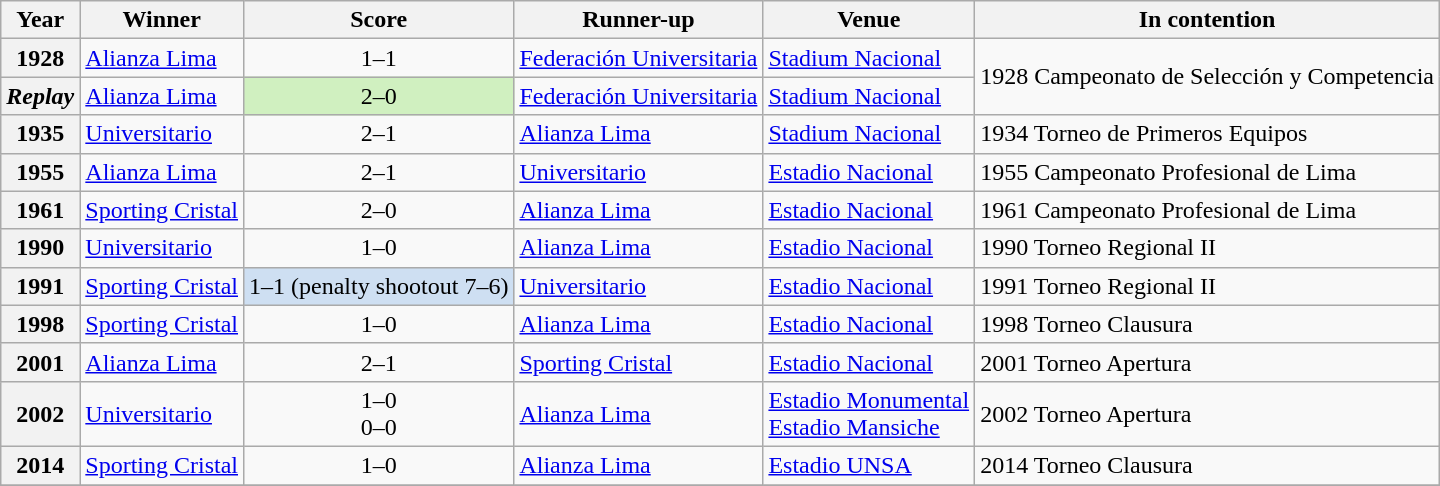<table class="wikitable plainrowheaders sortable">
<tr>
<th scope="col">Year</th>
<th scope="col">Winner</th>
<th scope="col">Score</th>
<th scope="col">Runner-up</th>
<th scope="col">Venue</th>
<th scope="col">In contention</th>
</tr>
<tr>
<th scope="row" style="text-align:center">1928</th>
<td><a href='#'>Alianza Lima</a></td>
<td align=center>1–1</td>
<td><a href='#'>Federación Universitaria</a></td>
<td><a href='#'>Stadium Nacional</a></td>
<td rowspan=2>1928 Campeonato de Selección y Competencia</td>
</tr>
<tr>
<th scope="row" style="text-align:center"><em>Replay</em></th>
<td><a href='#'>Alianza Lima</a></td>
<td align=center bgcolor=D0F0C0>2–0</td>
<td><a href='#'>Federación Universitaria</a></td>
<td><a href='#'>Stadium Nacional</a></td>
</tr>
<tr>
<th scope="row" style="text-align:center">1935</th>
<td><a href='#'>Universitario</a></td>
<td align=center>2–1</td>
<td><a href='#'>Alianza Lima</a></td>
<td><a href='#'>Stadium Nacional</a></td>
<td>1934 Torneo de Primeros Equipos</td>
</tr>
<tr>
<th scope="row" style="text-align:center">1955</th>
<td><a href='#'>Alianza Lima</a></td>
<td align=center>2–1</td>
<td><a href='#'>Universitario</a></td>
<td><a href='#'>Estadio Nacional</a></td>
<td>1955 Campeonato Profesional de Lima</td>
</tr>
<tr>
<th scope="row" style="text-align:center">1961</th>
<td><a href='#'>Sporting Cristal</a></td>
<td align=center>2–0</td>
<td><a href='#'>Alianza Lima</a></td>
<td><a href='#'>Estadio Nacional</a></td>
<td>1961 Campeonato Profesional de Lima</td>
</tr>
<tr>
<th scope="row" style="text-align:center">1990</th>
<td><a href='#'>Universitario</a></td>
<td align=center>1–0</td>
<td><a href='#'>Alianza Lima</a></td>
<td><a href='#'>Estadio Nacional</a></td>
<td>1990 Torneo Regional II</td>
</tr>
<tr>
<th scope="row" style="text-align:center">1991</th>
<td><a href='#'>Sporting Cristal</a></td>
<td align=center bgcolor=cedff2>1–1 (penalty shootout 7–6)</td>
<td><a href='#'>Universitario</a></td>
<td><a href='#'>Estadio Nacional</a></td>
<td>1991 Torneo Regional II</td>
</tr>
<tr>
<th scope="row" style="text-align:center">1998</th>
<td><a href='#'>Sporting Cristal</a></td>
<td align=center>1–0</td>
<td><a href='#'>Alianza Lima</a></td>
<td><a href='#'>Estadio Nacional</a></td>
<td>1998 Torneo Clausura</td>
</tr>
<tr>
<th scope="row" style="text-align:center">2001</th>
<td><a href='#'>Alianza Lima</a></td>
<td align=center>2–1</td>
<td><a href='#'>Sporting Cristal</a></td>
<td><a href='#'>Estadio Nacional</a></td>
<td>2001 Torneo Apertura</td>
</tr>
<tr>
<th scope="row" style="text-align:center">2002</th>
<td><a href='#'>Universitario</a></td>
<td align=center>1–0<br>0–0</td>
<td><a href='#'>Alianza Lima</a></td>
<td><a href='#'>Estadio Monumental</a><br><a href='#'>Estadio Mansiche</a></td>
<td>2002 Torneo Apertura</td>
</tr>
<tr>
<th scope="row" style="text-align:center">2014</th>
<td><a href='#'>Sporting Cristal</a></td>
<td align=center>1–0</td>
<td><a href='#'>Alianza Lima</a></td>
<td><a href='#'>Estadio UNSA</a></td>
<td>2014 Torneo Clausura</td>
</tr>
<tr>
</tr>
</table>
